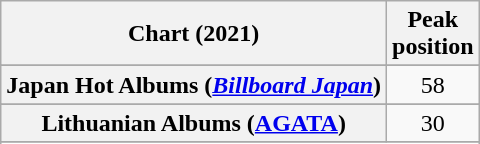<table class="wikitable sortable plainrowheaders" style="text-align:center">
<tr>
<th scope="col">Chart (2021)</th>
<th scope="col">Peak<br>position</th>
</tr>
<tr>
</tr>
<tr>
</tr>
<tr>
</tr>
<tr>
</tr>
<tr>
</tr>
<tr>
</tr>
<tr>
</tr>
<tr>
</tr>
<tr>
</tr>
<tr>
</tr>
<tr>
</tr>
<tr>
</tr>
<tr>
<th scope="row">Japan Hot Albums (<em><a href='#'>Billboard Japan</a></em>)</th>
<td>58</td>
</tr>
<tr>
</tr>
<tr>
<th scope="row">Lithuanian Albums (<a href='#'>AGATA</a>)</th>
<td>30</td>
</tr>
<tr>
</tr>
<tr>
</tr>
<tr>
</tr>
<tr>
</tr>
<tr>
</tr>
<tr>
</tr>
<tr>
</tr>
<tr>
</tr>
<tr>
</tr>
<tr>
</tr>
</table>
